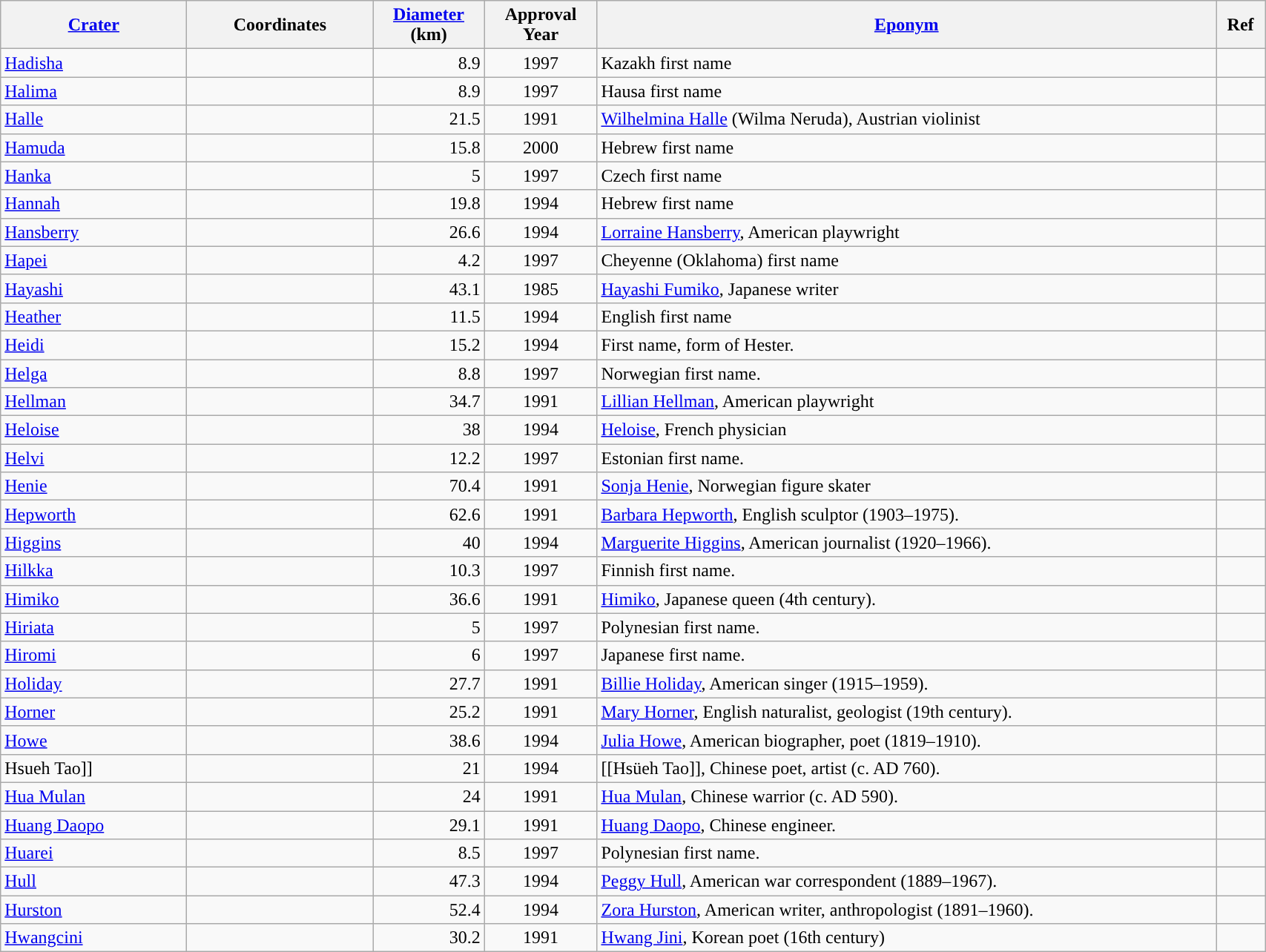<table class="wikitable sortable" style="min-width: 90%">
<tr>
<th style="width:10em"><a href='#'>Crater</a></th>
<th style="width:10em">Coordinates</th>
<th><a href='#'>Diameter</a><br>(km)</th>
<th>Approval<br>Year</th>
<th class="unsortable"><a href='#'>Eponym</a></th>
<th class="unsortable">Ref</th>
</tr>
<tr id="Hadisha">
<td><a href='#'>Hadisha</a></td>
<td></td>
<td align=right>8.9</td>
<td align=center>1997</td>
<td>Kazakh first name</td>
<td></td>
</tr>
<tr id="Halima">
<td><a href='#'>Halima</a></td>
<td></td>
<td align=right>8.9</td>
<td align=center>1997</td>
<td>Hausa first name</td>
<td></td>
</tr>
<tr id="Halle">
<td><a href='#'>Halle</a></td>
<td></td>
<td align=right>21.5</td>
<td align=center>1991</td>
<td><a href='#'>Wilhelmina Halle</a> (Wilma Neruda), Austrian violinist</td>
<td></td>
</tr>
<tr id="Hamuda">
<td><a href='#'>Hamuda</a></td>
<td></td>
<td align=right>15.8</td>
<td align=center>2000</td>
<td>Hebrew first name</td>
<td></td>
</tr>
<tr id="Hanka">
<td><a href='#'>Hanka</a></td>
<td></td>
<td align=right>5</td>
<td align=center>1997</td>
<td>Czech first name</td>
<td></td>
</tr>
<tr id="Hannah">
<td><a href='#'>Hannah</a></td>
<td></td>
<td align=right>19.8</td>
<td align=center>1994</td>
<td>Hebrew first name</td>
<td></td>
</tr>
<tr id="Hansberry">
<td><a href='#'>Hansberry</a></td>
<td></td>
<td align=right>26.6</td>
<td align=center>1994</td>
<td><a href='#'>Lorraine Hansberry</a>, American playwright</td>
<td></td>
</tr>
<tr id="Hapei">
<td><a href='#'>Hapei</a></td>
<td></td>
<td align=right>4.2</td>
<td align=center>1997</td>
<td>Cheyenne (Oklahoma) first name</td>
<td></td>
</tr>
<tr id="Hayashi">
<td><a href='#'>Hayashi</a></td>
<td></td>
<td align=right>43.1</td>
<td align=center>1985</td>
<td><a href='#'>Hayashi Fumiko</a>, Japanese writer</td>
<td></td>
</tr>
<tr id="Heather">
<td><a href='#'>Heather</a></td>
<td></td>
<td align=right>11.5</td>
<td align=center>1994</td>
<td>English first name</td>
<td></td>
</tr>
<tr id="Heidi">
<td><a href='#'>Heidi</a></td>
<td></td>
<td align=right>15.2</td>
<td align=center>1994</td>
<td>First name, form of Hester.</td>
<td></td>
</tr>
<tr id="Helga">
<td><a href='#'>Helga</a></td>
<td></td>
<td align=right>8.8</td>
<td align=center>1997</td>
<td>Norwegian first name.</td>
<td></td>
</tr>
<tr id="Hellman">
<td><a href='#'>Hellman</a></td>
<td></td>
<td align=right>34.7</td>
<td align=center>1991</td>
<td><a href='#'>Lillian Hellman</a>, American playwright</td>
<td></td>
</tr>
<tr id="Heloise">
<td><a href='#'>Heloise</a></td>
<td></td>
<td align=right>38</td>
<td align=center>1994</td>
<td><a href='#'>Heloise</a>, French physician</td>
<td></td>
</tr>
<tr id="Helvi">
<td><a href='#'>Helvi</a></td>
<td></td>
<td align=right>12.2</td>
<td align=center>1997</td>
<td>Estonian first name.</td>
<td></td>
</tr>
<tr id="Henie">
<td><a href='#'>Henie</a></td>
<td></td>
<td align=right>70.4</td>
<td align=center>1991</td>
<td><a href='#'>Sonja Henie</a>, Norwegian figure skater</td>
<td></td>
</tr>
<tr id="Hepworth">
<td><a href='#'>Hepworth</a></td>
<td></td>
<td align=right>62.6</td>
<td align=center>1991</td>
<td><a href='#'>Barbara Hepworth</a>, English sculptor (1903–1975).</td>
<td></td>
</tr>
<tr id="Higgins">
<td><a href='#'>Higgins</a></td>
<td></td>
<td align=right>40</td>
<td align=center>1994</td>
<td><a href='#'>Marguerite Higgins</a>, American journalist (1920–1966).</td>
<td></td>
</tr>
<tr id="Hilkka">
<td><a href='#'>Hilkka</a></td>
<td></td>
<td align=right>10.3</td>
<td align=center>1997</td>
<td>Finnish first name.</td>
<td></td>
</tr>
<tr id="Himiko">
<td><a href='#'>Himiko</a></td>
<td></td>
<td align=right>36.6</td>
<td align=center>1991</td>
<td><a href='#'>Himiko</a>, Japanese queen (4th century).</td>
<td></td>
</tr>
<tr id="Hiriata">
<td><a href='#'>Hiriata</a></td>
<td></td>
<td align=right>5</td>
<td align=center>1997</td>
<td>Polynesian first name.</td>
<td></td>
</tr>
<tr id="Hiromi">
<td><a href='#'>Hiromi</a></td>
<td></td>
<td align=right>6</td>
<td align=center>1997</td>
<td>Japanese first name.</td>
<td></td>
</tr>
<tr id="Holiday">
<td><a href='#'>Holiday</a></td>
<td></td>
<td align=right>27.7</td>
<td align=center>1991</td>
<td><a href='#'>Billie Holiday</a>, American singer (1915–1959).</td>
<td></td>
</tr>
<tr id="Horner">
<td><a href='#'>Horner</a></td>
<td></td>
<td align=right>25.2</td>
<td align=center>1991</td>
<td><a href='#'>Mary Horner</a>, English naturalist, geologist (19th century).</td>
<td></td>
</tr>
<tr id="Howe">
<td><a href='#'>Howe</a></td>
<td></td>
<td align=right>38.6</td>
<td align=center>1994</td>
<td><a href='#'>Julia Howe</a>, American biographer, poet (1819–1910).</td>
<td></td>
</tr>
<tr id="Hsueh T">
<td [[Hsueh T>Hsueh Tao]]</td>
<td></td>
<td align=right>21</td>
<td align=center>1994</td>
<td>[[Hsüeh Tao]], Chinese poet, artist (c. AD 760).</td>
<td></td>
</tr>
<tr id="Hua Mulan">
<td><a href='#'>Hua Mulan</a></td>
<td></td>
<td align=right>24</td>
<td align=center>1991</td>
<td><a href='#'>Hua Mulan</a>, Chinese warrior (c. AD 590).</td>
<td></td>
</tr>
<tr id="Huang Daopo">
<td><a href='#'>Huang Daopo</a></td>
<td></td>
<td align=right>29.1</td>
<td align=center>1991</td>
<td><a href='#'>Huang Daopo</a>, Chinese engineer.</td>
<td></td>
</tr>
<tr id="Huarei">
<td><a href='#'>Huarei</a></td>
<td></td>
<td align=right>8.5</td>
<td align=center>1997</td>
<td>Polynesian first name.</td>
<td></td>
</tr>
<tr id="Hull">
<td><a href='#'>Hull</a></td>
<td></td>
<td align=right>47.3</td>
<td align=center>1994</td>
<td><a href='#'>Peggy Hull</a>, American war correspondent (1889–1967).</td>
<td></td>
</tr>
<tr id="Hurston">
<td><a href='#'>Hurston</a></td>
<td></td>
<td align=right>52.4</td>
<td align=center>1994</td>
<td><a href='#'>Zora Hurston</a>, American writer, anthropologist (1891–1960).</td>
<td></td>
</tr>
<tr id="Hwangcini">
<td><a href='#'>Hwangcini</a></td>
<td></td>
<td align=right>30.2</td>
<td align=center>1991</td>
<td><a href='#'>Hwang Jini</a>, Korean poet (16th century)</td>
<td></td>
</tr>
</table>
